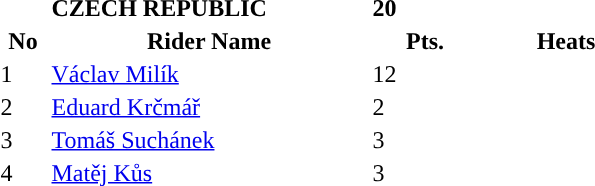<table class="toccolours">
<tr>
<td></td>
<td><strong>CZECH REPUBLIC</strong></td>
<td><strong>20</strong></td>
</tr>
<tr style="background-color:">
<th width=30px>No</th>
<th width=210px>Rider Name</th>
<th width=70px>Pts.</th>
<th width=110px>Heats</th>
</tr>
<tr style="background-color:">
<td>1</td>
<td><a href='#'>Václav Milík</a></td>
<td>12</td>
<td></td>
</tr>
<tr style="background-color:">
<td>2</td>
<td><a href='#'>Eduard Krčmář</a></td>
<td>2</td>
<td></td>
</tr>
<tr style="background-color:">
<td>3</td>
<td><a href='#'>Tomáš Suchánek</a></td>
<td>3</td>
<td></td>
</tr>
<tr style="background-color:">
<td>4</td>
<td><a href='#'>Matěj Kůs</a></td>
<td>3</td>
<td></td>
</tr>
</table>
